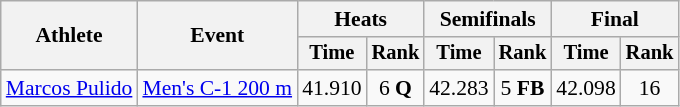<table class=wikitable style="font-size:90%">
<tr>
<th rowspan="2">Athlete</th>
<th rowspan="2">Event</th>
<th colspan=2>Heats</th>
<th colspan=2>Semifinals</th>
<th colspan=2>Final</th>
</tr>
<tr style="font-size:95%">
<th>Time</th>
<th>Rank</th>
<th>Time</th>
<th>Rank</th>
<th>Time</th>
<th>Rank</th>
</tr>
<tr align=center>
<td align=left><a href='#'>Marcos Pulido</a></td>
<td align=left><a href='#'>Men's C-1 200 m</a></td>
<td>41.910</td>
<td>6 <strong>Q</strong></td>
<td>42.283</td>
<td>5 <strong>FB</strong></td>
<td>42.098</td>
<td>16</td>
</tr>
</table>
